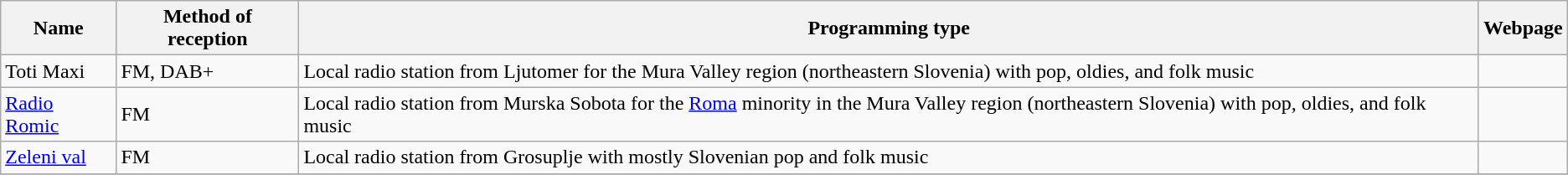<table class="wikitable">
<tr>
<th>Name</th>
<th>Method of reception</th>
<th>Programming type</th>
<th>Webpage</th>
</tr>
<tr>
<td>Toti Maxi</td>
<td>FM, DAB+</td>
<td>Local radio station from Ljutomer for the Mura Valley region (northeastern Slovenia) with pop, oldies, and folk music</td>
<td></td>
</tr>
<tr>
<td><a href='#'>Radio Romic</a></td>
<td>FM</td>
<td>Local radio station from Murska Sobota for the <a href='#'>Roma</a> minority in the Mura Valley region (northeastern Slovenia) with pop, oldies, and folk music</td>
<td></td>
</tr>
<tr>
<td><a href='#'>Zeleni val</a></td>
<td>FM</td>
<td>Local radio station from Grosuplje with mostly Slovenian pop and folk music</td>
<td></td>
</tr>
<tr>
</tr>
</table>
